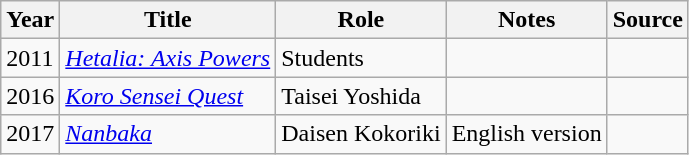<table class="wikitable">
<tr>
<th>Year</th>
<th>Title</th>
<th>Role</th>
<th>Notes</th>
<th>Source</th>
</tr>
<tr>
<td>2011</td>
<td><em><a href='#'>Hetalia: Axis Powers</a></em></td>
<td>Students</td>
<td></td>
<td></td>
</tr>
<tr>
<td>2016</td>
<td><em><a href='#'>Koro Sensei Quest</a></em></td>
<td>Taisei Yoshida</td>
<td></td>
<td></td>
</tr>
<tr>
<td>2017</td>
<td><em><a href='#'>Nanbaka</a></em></td>
<td>Daisen Kokoriki</td>
<td>English version</td>
<td></td>
</tr>
</table>
